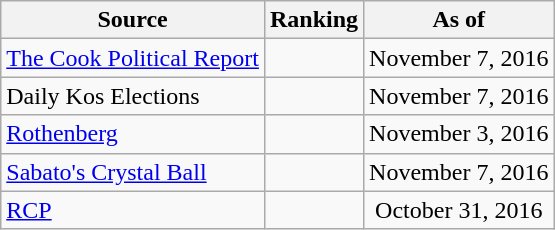<table class="wikitable" style="text-align:center">
<tr>
<th>Source</th>
<th>Ranking</th>
<th>As of</th>
</tr>
<tr>
<td align=left><a href='#'>The Cook Political Report</a></td>
<td></td>
<td>November 7, 2016</td>
</tr>
<tr>
<td align=left>Daily Kos Elections</td>
<td></td>
<td>November 7, 2016</td>
</tr>
<tr>
<td align=left><a href='#'>Rothenberg</a></td>
<td></td>
<td>November 3, 2016</td>
</tr>
<tr>
<td align=left><a href='#'>Sabato's Crystal Ball</a></td>
<td></td>
<td>November 7, 2016</td>
</tr>
<tr>
<td align="left"><a href='#'>RCP</a></td>
<td></td>
<td>October 31, 2016</td>
</tr>
</table>
